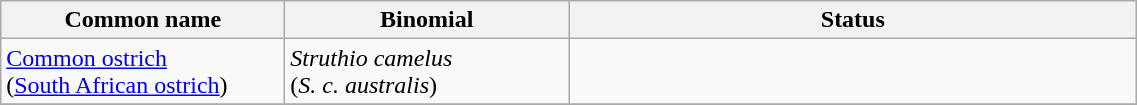<table width=60% class="wikitable">
<tr>
<th width=25%>Common name</th>
<th width=25%>Binomial</th>
<th width=50%>Status</th>
</tr>
<tr>
<td><a href='#'>Common ostrich</a><br>(<a href='#'>South African ostrich</a>)<br></td>
<td><em>Struthio camelus</em><br>(<em>S. c. australis</em>)<br></td>
<td></td>
</tr>
<tr>
</tr>
</table>
